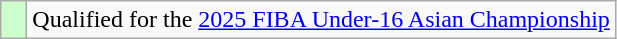<table class="wikitable">
<tr>
<td width=10px bgcolor="#ccffcc"></td>
<td>Qualified for the <a href='#'>2025 FIBA Under-16 Asian Championship</a></td>
</tr>
</table>
